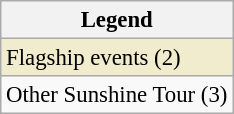<table class="wikitable" style="font-size:95%;">
<tr>
<th>Legend</th>
</tr>
<tr style="background:#f2ecce;">
<td>Flagship events (2)</td>
</tr>
<tr>
<td>Other Sunshine Tour (3)</td>
</tr>
</table>
